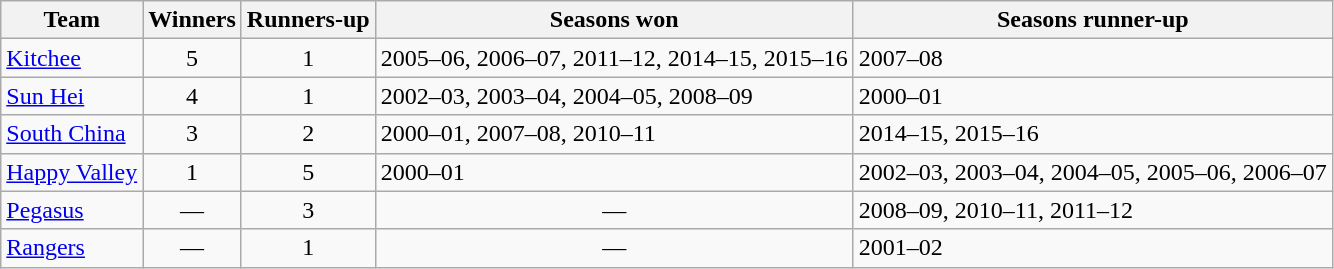<table class="wikitable sortable" border="1">
<tr>
<th>Team</th>
<th>Winners</th>
<th>Runners-up</th>
<th class="unsortable">Seasons won</th>
<th class="unsortable">Seasons runner-up</th>
</tr>
<tr>
<td><a href='#'>Kitchee</a></td>
<td align=center>5</td>
<td align=center>1</td>
<td>2005–06, 2006–07, 2011–12, 2014–15, 2015–16</td>
<td>2007–08</td>
</tr>
<tr>
<td><a href='#'>Sun Hei</a></td>
<td align=center>4</td>
<td align=center>1</td>
<td>2002–03, 2003–04, 2004–05, 2008–09</td>
<td>2000–01</td>
</tr>
<tr>
<td><a href='#'>South China</a></td>
<td align=center>3</td>
<td align=center>2</td>
<td>2000–01, 2007–08, 2010–11</td>
<td>2014–15, 2015–16</td>
</tr>
<tr>
<td><a href='#'>Happy Valley</a></td>
<td align=center>1</td>
<td align=center>5</td>
<td>2000–01</td>
<td>2002–03, 2003–04, 2004–05, 2005–06, 2006–07</td>
</tr>
<tr>
<td><a href='#'>Pegasus</a></td>
<td align=center>—</td>
<td align=center>3</td>
<td align=center>—</td>
<td>2008–09, 2010–11, 2011–12</td>
</tr>
<tr>
<td><a href='#'>Rangers</a></td>
<td align=center>—</td>
<td align=center>1</td>
<td align=center>—</td>
<td>2001–02</td>
</tr>
</table>
